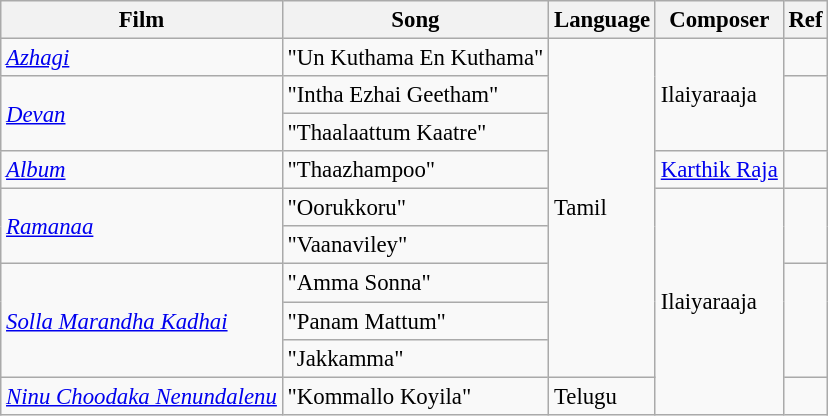<table class="wikitable sortable" style="font-size:95%;">
<tr>
<th>Film</th>
<th>Song</th>
<th>Language</th>
<th>Composer</th>
<th>Ref</th>
</tr>
<tr>
<td><a href='#'><em>Azhagi</em></a></td>
<td>"Un Kuthama En Kuthama"</td>
<td rowspan="9">Tamil</td>
<td rowspan="3">Ilaiyaraaja</td>
<td></td>
</tr>
<tr>
<td rowspan="2"><a href='#'><em>Devan</em></a></td>
<td>"Intha Ezhai Geetham"</td>
<td rowspan="2"></td>
</tr>
<tr>
<td>"Thaalaattum Kaatre"</td>
</tr>
<tr>
<td><a href='#'><em>Album</em></a></td>
<td>"Thaazhampoo"</td>
<td><a href='#'>Karthik Raja</a></td>
<td></td>
</tr>
<tr>
<td rowspan="2"><em><a href='#'>Ramanaa</a></em></td>
<td>"Oorukkoru"</td>
<td rowspan="6">Ilaiyaraaja</td>
<td rowspan="2"></td>
</tr>
<tr>
<td>"Vaanaviley"</td>
</tr>
<tr>
<td rowspan="3"><a href='#'><em>Solla Marandha Kadhai</em></a></td>
<td>"Amma Sonna"</td>
<td rowspan="3"></td>
</tr>
<tr>
<td>"Panam Mattum"</td>
</tr>
<tr>
<td>"Jakkamma"</td>
</tr>
<tr>
<td><a href='#'><em>Ninu Choodaka Nenundalenu</em></a></td>
<td>"Kommallo Koyila"</td>
<td>Telugu</td>
<td></td>
</tr>
</table>
